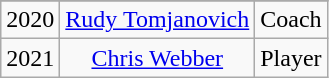<table class="wikitable" style="text-align: center;">
<tr>
</tr>
<tr>
<td>2020</td>
<td><a href='#'>Rudy Tomjanovich</a></td>
<td>Coach</td>
</tr>
<tr>
<td>2021</td>
<td><a href='#'>Chris Webber</a></td>
<td>Player</td>
</tr>
</table>
